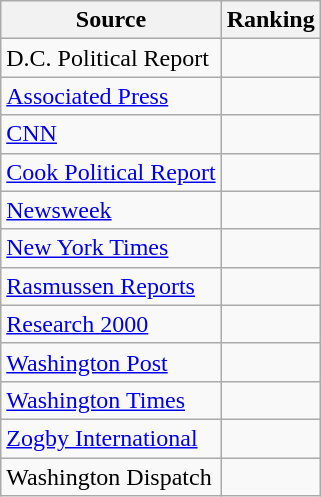<table class="wikitable">
<tr>
<th>Source</th>
<th>Ranking</th>
</tr>
<tr>
<td>D.C. Political Report</td>
<td></td>
</tr>
<tr>
<td><a href='#'>Associated Press</a></td>
<td></td>
</tr>
<tr>
<td><a href='#'>CNN</a></td>
<td></td>
</tr>
<tr>
<td><a href='#'>Cook Political Report</a></td>
<td></td>
</tr>
<tr>
<td><a href='#'>Newsweek</a></td>
<td></td>
</tr>
<tr>
<td><a href='#'>New York Times</a></td>
<td></td>
</tr>
<tr>
<td><a href='#'>Rasmussen Reports</a></td>
<td></td>
</tr>
<tr>
<td><a href='#'>Research 2000</a></td>
<td></td>
</tr>
<tr>
<td><a href='#'>Washington Post</a></td>
<td></td>
</tr>
<tr>
<td><a href='#'>Washington Times</a></td>
<td></td>
</tr>
<tr>
<td><a href='#'>Zogby International</a></td>
<td></td>
</tr>
<tr>
<td>Washington Dispatch</td>
<td></td>
</tr>
</table>
